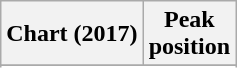<table class="wikitable sortable plainrowheaders">
<tr>
<th>Chart (2017)</th>
<th align="center">Peak<br>position</th>
</tr>
<tr>
</tr>
<tr>
</tr>
</table>
